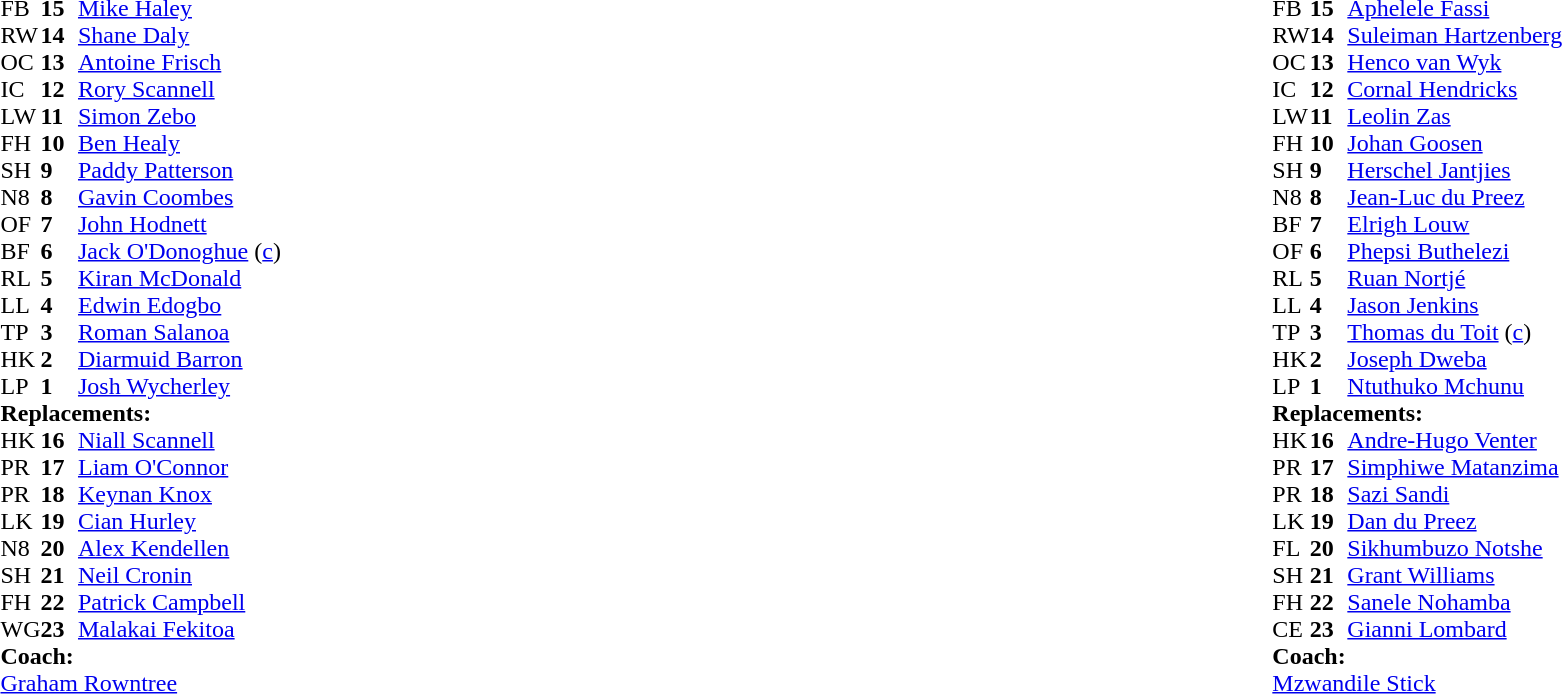<table style="width:100%">
<tr>
<td style="vertical-align:top;width:50%"><br><table cellspacing="0" cellpadding="0">
<tr>
<th width="25"></th>
<th width="25"></th>
</tr>
<tr>
<td>FB</td>
<td><strong>15</strong></td>
<td><a href='#'>Mike Haley</a></td>
</tr>
<tr>
<td>RW</td>
<td><strong>14</strong></td>
<td><a href='#'>Shane Daly</a></td>
</tr>
<tr>
<td>OC</td>
<td><strong>13</strong></td>
<td><a href='#'>Antoine Frisch</a></td>
<td></td>
<td></td>
</tr>
<tr>
<td>IC</td>
<td><strong>12</strong></td>
<td><a href='#'>Rory Scannell</a></td>
</tr>
<tr>
<td>LW</td>
<td><strong>11</strong></td>
<td><a href='#'>Simon Zebo</a></td>
<td></td>
<td></td>
</tr>
<tr>
<td>FH</td>
<td><strong>10</strong></td>
<td><a href='#'>Ben Healy</a></td>
</tr>
<tr>
<td>SH</td>
<td><strong>9</strong></td>
<td><a href='#'>Paddy Patterson</a></td>
<td></td>
<td></td>
</tr>
<tr>
<td>N8</td>
<td><strong>8</strong></td>
<td><a href='#'>Gavin Coombes</a></td>
<td></td>
<td></td>
</tr>
<tr>
<td>OF</td>
<td><strong>7</strong></td>
<td><a href='#'>John Hodnett</a></td>
<td></td>
<td></td>
<td></td>
</tr>
<tr>
<td>BF</td>
<td><strong>6</strong></td>
<td><a href='#'>Jack O'Donoghue</a> (<a href='#'>c</a>)</td>
</tr>
<tr>
<td>RL</td>
<td><strong>5</strong></td>
<td><a href='#'>Kiran McDonald</a></td>
</tr>
<tr>
<td>LL</td>
<td><strong>4</strong></td>
<td><a href='#'>Edwin Edogbo</a></td>
<td></td>
<td></td>
</tr>
<tr>
<td>TP</td>
<td><strong>3</strong></td>
<td><a href='#'>Roman Salanoa</a></td>
<td></td>
<td></td>
</tr>
<tr>
<td>HK</td>
<td><strong>2</strong></td>
<td><a href='#'>Diarmuid Barron</a></td>
<td></td>
<td></td>
</tr>
<tr>
<td>LP</td>
<td><strong>1</strong></td>
<td><a href='#'>Josh Wycherley</a></td>
<td></td>
<td></td>
<td></td>
<td></td>
</tr>
<tr>
<td colspan="3"><strong>Replacements:</strong></td>
</tr>
<tr>
<td>HK</td>
<td><strong>16</strong></td>
<td><a href='#'>Niall Scannell</a></td>
<td></td>
<td></td>
</tr>
<tr>
<td>PR</td>
<td><strong>17</strong></td>
<td><a href='#'>Liam O'Connor</a></td>
<td></td>
<td></td>
</tr>
<tr>
<td>PR</td>
<td><strong>18</strong></td>
<td><a href='#'>Keynan Knox</a></td>
<td></td>
<td></td>
</tr>
<tr>
<td>LK</td>
<td><strong>19</strong></td>
<td><a href='#'>Cian Hurley</a></td>
<td></td>
<td></td>
</tr>
<tr>
<td>N8</td>
<td><strong>20</strong></td>
<td><a href='#'>Alex Kendellen</a></td>
<td></td>
<td></td>
</tr>
<tr>
<td>SH</td>
<td><strong>21</strong></td>
<td><a href='#'>Neil Cronin</a></td>
<td></td>
<td></td>
</tr>
<tr>
<td>FH</td>
<td><strong>22</strong></td>
<td><a href='#'>Patrick Campbell</a></td>
<td></td>
<td></td>
</tr>
<tr>
<td>WG</td>
<td><strong>23</strong></td>
<td><a href='#'>Malakai Fekitoa</a></td>
<td></td>
<td></td>
</tr>
<tr>
<td colspan="3"><strong>Coach:</strong></td>
</tr>
<tr>
<td colspan="3"> <a href='#'>Graham Rowntree</a></td>
</tr>
</table>
</td>
<td style="vertical-align:top;width:50%"><br><table cellspacing="0" cellpadding="0" style="margin:auto">
<tr>
<th width="25"></th>
<th width="25"></th>
</tr>
<tr>
<td>FB</td>
<td><strong>15</strong></td>
<td><a href='#'>Aphelele Fassi</a></td>
</tr>
<tr>
<td>RW</td>
<td><strong>14</strong></td>
<td><a href='#'>Suleiman Hartzenberg</a></td>
</tr>
<tr>
<td>OC</td>
<td><strong>13</strong></td>
<td><a href='#'>Henco van Wyk</a></td>
</tr>
<tr>
<td>IC</td>
<td><strong>12</strong></td>
<td><a href='#'>Cornal Hendricks</a></td>
</tr>
<tr>
<td>LW</td>
<td><strong>11</strong></td>
<td><a href='#'>Leolin Zas</a></td>
</tr>
<tr>
<td>FH</td>
<td><strong>10</strong></td>
<td><a href='#'>Johan Goosen</a></td>
</tr>
<tr>
<td>SH</td>
<td><strong>9</strong></td>
<td><a href='#'>Herschel Jantjies</a></td>
</tr>
<tr>
<td>N8</td>
<td><strong>8</strong></td>
<td><a href='#'>Jean-Luc du Preez</a></td>
</tr>
<tr>
<td>BF</td>
<td><strong>7</strong></td>
<td><a href='#'>Elrigh Louw</a></td>
</tr>
<tr>
<td>OF</td>
<td><strong>6</strong></td>
<td><a href='#'>Phepsi Buthelezi</a></td>
</tr>
<tr>
<td>RL</td>
<td><strong>5</strong></td>
<td><a href='#'>Ruan Nortjé</a></td>
</tr>
<tr>
<td>LL</td>
<td><strong>4</strong></td>
<td><a href='#'>Jason Jenkins</a></td>
</tr>
<tr>
<td>TP</td>
<td><strong>3</strong></td>
<td><a href='#'>Thomas du Toit</a> (<a href='#'>c</a>)</td>
</tr>
<tr>
<td>HK</td>
<td><strong>2</strong></td>
<td><a href='#'>Joseph Dweba</a></td>
</tr>
<tr>
<td>LP</td>
<td><strong>1</strong></td>
<td><a href='#'>Ntuthuko Mchunu</a></td>
</tr>
<tr>
<td colspan="3"><strong>Replacements:</strong></td>
</tr>
<tr>
<td>HK</td>
<td><strong>16</strong></td>
<td><a href='#'>Andre-Hugo Venter</a></td>
</tr>
<tr>
<td>PR</td>
<td><strong>17</strong></td>
<td><a href='#'>Simphiwe Matanzima</a></td>
</tr>
<tr>
<td>PR</td>
<td><strong>18</strong></td>
<td><a href='#'>Sazi Sandi</a></td>
</tr>
<tr>
<td>LK</td>
<td><strong>19</strong></td>
<td><a href='#'>Dan du Preez</a></td>
</tr>
<tr>
<td>FL</td>
<td><strong>20</strong></td>
<td><a href='#'>Sikhumbuzo Notshe</a></td>
</tr>
<tr>
<td>SH</td>
<td><strong>21</strong></td>
<td><a href='#'>Grant Williams</a></td>
</tr>
<tr>
<td>FH</td>
<td><strong>22</strong></td>
<td><a href='#'>Sanele Nohamba</a></td>
</tr>
<tr>
<td>CE</td>
<td><strong>23</strong></td>
<td><a href='#'>Gianni Lombard</a></td>
</tr>
<tr>
<td colspan="3"><strong>Coach:</strong></td>
</tr>
<tr>
<td colspan="3"> <a href='#'>Mzwandile Stick</a></td>
</tr>
</table>
</td>
</tr>
</table>
